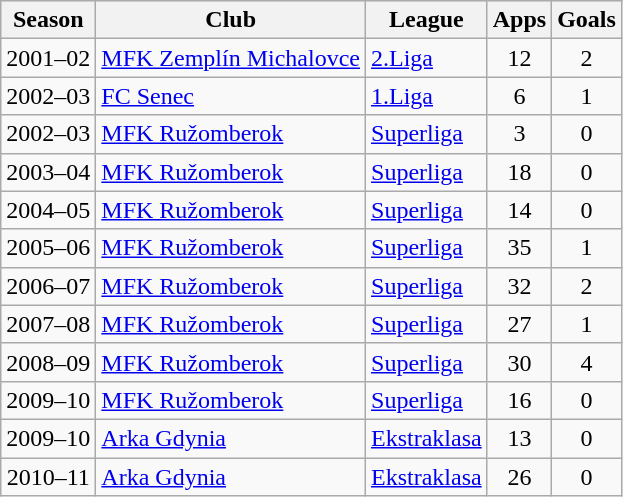<table class="wikitable">
<tr align=center style=background:#EFEFEF>
<th>Season</th>
<th>Club</th>
<th>League</th>
<th>Apps</th>
<th>Goals</th>
</tr>
<tr>
<td style="text-align:center;">2001–02</td>
<td style="text-align:left;"><a href='#'>MFK Zemplín Michalovce</a></td>
<td><a href='#'>2.Liga</a></td>
<td style="text-align:center;">12</td>
<td style="text-align:center;">2</td>
</tr>
<tr>
<td style="text-align:center;">2002–03</td>
<td style="text-align:left;"><a href='#'>FC Senec</a></td>
<td><a href='#'>1.Liga</a></td>
<td style="text-align:center;">6</td>
<td style="text-align:center;">1</td>
</tr>
<tr>
<td style="text-align:center;">2002–03</td>
<td style="text-align:left;"><a href='#'>MFK Ružomberok</a></td>
<td><a href='#'>Superliga</a></td>
<td style="text-align:center;">3</td>
<td style="text-align:center;">0</td>
</tr>
<tr>
<td style="text-align:center;">2003–04</td>
<td style="text-align:left;"><a href='#'>MFK Ružomberok</a></td>
<td><a href='#'>Superliga</a></td>
<td style="text-align:center;">18</td>
<td style="text-align:center;">0</td>
</tr>
<tr>
<td style="text-align:center;">2004–05</td>
<td style="text-align:left;"><a href='#'>MFK Ružomberok</a></td>
<td><a href='#'>Superliga</a></td>
<td style="text-align:center;">14</td>
<td style="text-align:center;">0</td>
</tr>
<tr>
<td style="text-align:center;">2005–06</td>
<td style="text-align:left;"><a href='#'>MFK Ružomberok</a></td>
<td><a href='#'>Superliga</a></td>
<td style="text-align:center;">35</td>
<td style="text-align:center;">1</td>
</tr>
<tr>
<td style="text-align:center;">2006–07</td>
<td style="text-align:left;"><a href='#'>MFK Ružomberok</a></td>
<td><a href='#'>Superliga</a></td>
<td style="text-align:center;">32</td>
<td style="text-align:center;">2</td>
</tr>
<tr>
<td style="text-align:center;">2007–08</td>
<td style="text-align:left;"><a href='#'>MFK Ružomberok</a></td>
<td><a href='#'>Superliga</a></td>
<td style="text-align:center;">27</td>
<td style="text-align:center;">1</td>
</tr>
<tr>
<td style="text-align:center;">2008–09</td>
<td style="text-align:left;"><a href='#'>MFK Ružomberok</a></td>
<td><a href='#'>Superliga</a></td>
<td style="text-align:center;">30</td>
<td style="text-align:center;">4</td>
</tr>
<tr>
<td style="text-align:center;">2009–10</td>
<td style="text-align:left;"><a href='#'>MFK Ružomberok</a></td>
<td><a href='#'>Superliga</a></td>
<td style="text-align:center;">16</td>
<td style="text-align:center;">0</td>
</tr>
<tr>
<td style="text-align:center;">2009–10</td>
<td style="text-align:left;"><a href='#'>Arka Gdynia</a></td>
<td><a href='#'>Ekstraklasa</a></td>
<td style="text-align:center;">13</td>
<td style="text-align:center;">0</td>
</tr>
<tr>
<td style="text-align:center;">2010–11</td>
<td style="text-align:left;"><a href='#'>Arka Gdynia</a></td>
<td><a href='#'>Ekstraklasa</a></td>
<td style="text-align:center;">26</td>
<td style="text-align:center;">0</td>
</tr>
</table>
